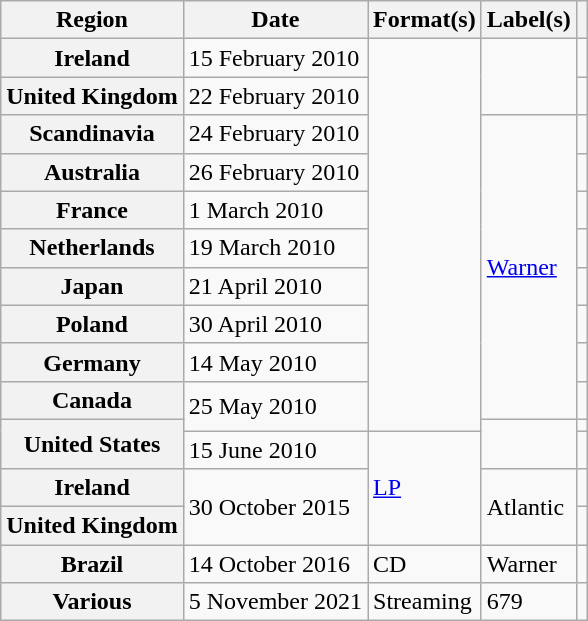<table class="wikitable plainrowheaders">
<tr>
<th scope="col">Region</th>
<th scope="col">Date</th>
<th scope="col">Format(s)</th>
<th scope="col">Label(s)</th>
<th scope="col"></th>
</tr>
<tr>
<th scope="row">Ireland</th>
<td>15 February 2010</td>
<td rowspan="11"></td>
<td rowspan="2"></td>
<td align="center"></td>
</tr>
<tr>
<th scope="row">United Kingdom</th>
<td>22 February 2010</td>
<td align="center"></td>
</tr>
<tr>
<th scope="row">Scandinavia</th>
<td>24 February 2010</td>
<td rowspan="8"><a href='#'>Warner</a></td>
<td align="center"></td>
</tr>
<tr>
<th scope="row">Australia</th>
<td>26 February 2010</td>
<td align="center"></td>
</tr>
<tr>
<th scope="row">France</th>
<td>1 March 2010</td>
<td align="center"></td>
</tr>
<tr>
<th scope="row">Netherlands</th>
<td>19 March 2010</td>
<td align="center"></td>
</tr>
<tr>
<th scope="row">Japan</th>
<td>21 April 2010</td>
<td align="center"></td>
</tr>
<tr>
<th scope="row">Poland</th>
<td>30 April 2010</td>
<td align="center"></td>
</tr>
<tr>
<th scope="row">Germany</th>
<td>14 May 2010</td>
<td align="center"></td>
</tr>
<tr>
<th scope="row">Canada</th>
<td rowspan="2">25 May 2010</td>
<td align="center"></td>
</tr>
<tr>
<th scope="row" rowspan="2">United States</th>
<td rowspan="2"></td>
<td align="center"></td>
</tr>
<tr>
<td>15 June 2010</td>
<td rowspan="3"><a href='#'>LP</a></td>
<td align="center"></td>
</tr>
<tr>
<th scope="row">Ireland</th>
<td rowspan="2">30 October 2015</td>
<td rowspan="2">Atlantic</td>
<td align="center"></td>
</tr>
<tr>
<th scope="row">United Kingdom</th>
<td align="center"></td>
</tr>
<tr>
<th scope="row">Brazil</th>
<td>14 October 2016</td>
<td>CD</td>
<td>Warner</td>
<td align="center"></td>
</tr>
<tr>
<th scope="row">Various</th>
<td>5 November 2021</td>
<td>Streaming</td>
<td>679</td>
<td align="center"></td>
</tr>
</table>
